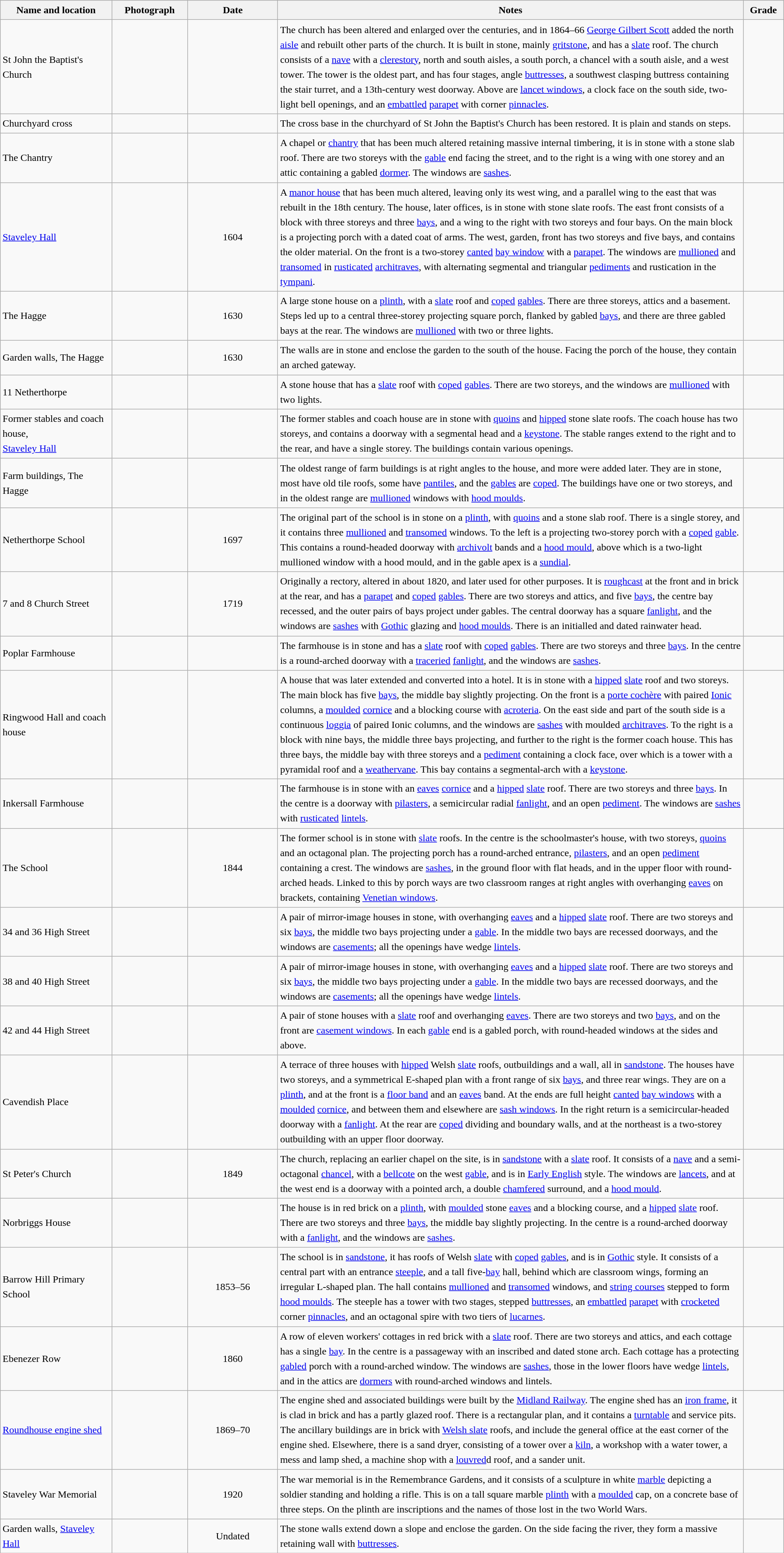<table class="wikitable sortable plainrowheaders" style="width:100%; border:0; text-align:left; line-height:150%;">
<tr>
<th scope="col"  style="width:150px">Name and location</th>
<th scope="col"  style="width:100px" class="unsortable">Photograph</th>
<th scope="col"  style="width:120px">Date</th>
<th scope="col"  style="width:650px" class="unsortable">Notes</th>
<th scope="col"  style="width:50px">Grade</th>
</tr>
<tr>
<td>St John the Baptist's Church<br><small></small></td>
<td></td>
<td align="center"></td>
<td>The church has been altered and enlarged over the centuries, and in 1864–66 <a href='#'>George Gilbert Scott</a> added the north <a href='#'>aisle</a> and rebuilt other parts of the church.  It is built in stone, mainly <a href='#'>gritstone</a>, and has a <a href='#'>slate</a> roof.  The church consists of a <a href='#'>nave</a> with a <a href='#'>clerestory</a>, north and south aisles, a south porch, a chancel with a south aisle, and a west tower.  The tower is the oldest part, and has four stages, angle <a href='#'>buttresses</a>, a southwest clasping buttress containing the stair turret, and a 13th-century west doorway.  Above are <a href='#'>lancet windows</a>, a clock face on the south side, two-light bell openings, and an <a href='#'>embattled</a> <a href='#'>parapet</a> with corner <a href='#'>pinnacles</a>.</td>
<td align="center" ></td>
</tr>
<tr>
<td>Churchyard cross<br><small></small></td>
<td></td>
<td align="center"></td>
<td>The cross base in the churchyard of St John the Baptist's Church has been restored.  It is plain and stands on steps.</td>
<td align="center" ></td>
</tr>
<tr>
<td>The Chantry<br><small></small></td>
<td></td>
<td align="center"></td>
<td>A chapel or <a href='#'>chantry</a> that has been much altered retaining massive internal timbering, it is in stone with a stone slab roof.  There are two storeys with the <a href='#'>gable</a> end facing the street, and to the right is a wing with one storey and an attic containing a gabled <a href='#'>dormer</a>.  The windows are <a href='#'>sashes</a>.</td>
<td align="center" ></td>
</tr>
<tr>
<td><a href='#'>Staveley Hall</a><br><small></small></td>
<td></td>
<td align="center">1604</td>
<td>A <a href='#'>manor house</a> that has been much altered, leaving only its west wing, and a parallel wing to the east that was rebuilt in the 18th century.  The house, later offices, is in stone with stone slate roofs.  The east front consists of a block with three storeys and three <a href='#'>bays</a>, and a wing to the right with two storeys and four bays.  On the main block is a projecting porch with a dated coat of arms.  The west, garden, front has two storeys and five bays, and contains the older material.  On the front is a two-storey <a href='#'>canted</a> <a href='#'>bay window</a> with a <a href='#'>parapet</a>.  The windows are <a href='#'>mullioned</a> and <a href='#'>transomed</a> in <a href='#'>rusticated</a> <a href='#'>architraves</a>, with alternating segmental and triangular <a href='#'>pediments</a> and rustication in the <a href='#'>tympani</a>.</td>
<td align="center" ></td>
</tr>
<tr>
<td>The Hagge<br><small></small></td>
<td></td>
<td align="center">1630</td>
<td>A large stone house on a <a href='#'>plinth</a>, with a <a href='#'>slate</a> roof and <a href='#'>coped</a> <a href='#'>gables</a>.  There are three storeys, attics and a basement.  Steps led up to a central three-storey projecting square porch, flanked by gabled <a href='#'>bays</a>, and there are three gabled bays at the rear.  The windows are <a href='#'>mullioned</a> with two or three lights.</td>
<td align="center" ></td>
</tr>
<tr>
<td>Garden walls, The Hagge<br><small></small></td>
<td></td>
<td align="center">1630</td>
<td>The walls are in stone and enclose the garden to the south of the house.  Facing the porch of the house, they contain an arched gateway.</td>
<td align="center" ></td>
</tr>
<tr>
<td>11 Netherthorpe<br><small></small></td>
<td></td>
<td align="center"></td>
<td>A stone house that has a <a href='#'>slate</a> roof with <a href='#'>coped</a> <a href='#'>gables</a>.  There are two storeys, and the windows are <a href='#'>mullioned</a> with two lights.</td>
<td align="center" ></td>
</tr>
<tr>
<td>Former stables and coach house,<br><a href='#'>Staveley Hall</a><br><small></small></td>
<td></td>
<td align="center"></td>
<td>The former stables and coach house are in stone with <a href='#'>quoins</a> and <a href='#'>hipped</a> stone slate roofs.  The coach house has two storeys, and contains a doorway with a segmental head and a <a href='#'>keystone</a>.  The stable ranges extend to the right and to the rear, and have a single storey.  The buildings contain various openings.</td>
<td align="center" ></td>
</tr>
<tr>
<td>Farm buildings, The Hagge<br><small></small></td>
<td></td>
<td align="center"></td>
<td>The oldest range of farm buildings is at right angles to the house, and more were added later.  They are in stone, most have old tile roofs, some have <a href='#'>pantiles</a>, and the <a href='#'>gables</a> are <a href='#'>coped</a>.  The buildings have one or two storeys, and in the oldest range are <a href='#'>mullioned</a> windows with <a href='#'>hood moulds</a>.</td>
<td align="center" ></td>
</tr>
<tr>
<td>Netherthorpe School<br><small></small></td>
<td></td>
<td align="center">1697</td>
<td>The original part of the school is in stone on a <a href='#'>plinth</a>, with <a href='#'>quoins</a> and a stone slab roof.  There is a single storey, and it contains three <a href='#'>mullioned</a> and <a href='#'>transomed</a> windows.  To the left is a projecting two-storey porch with a <a href='#'>coped</a> <a href='#'>gable</a>.  This contains a round-headed doorway with <a href='#'>archivolt</a> bands and a <a href='#'>hood mould</a>, above which is a two-light mullioned window with a hood mould, and in the gable apex is a <a href='#'>sundial</a>.</td>
<td align="center" ></td>
</tr>
<tr>
<td>7 and 8 Church Street<br><small></small></td>
<td></td>
<td align="center">1719</td>
<td>Originally a rectory, altered in about 1820, and later used for other purposes.  It is <a href='#'>roughcast</a> at the front and in brick at the rear, and has a <a href='#'>parapet</a> and <a href='#'>coped</a> <a href='#'>gables</a>.  There are two storeys and attics, and five <a href='#'>bays</a>, the centre bay recessed, and the outer pairs of bays project under gables.  The central doorway has a square <a href='#'>fanlight</a>, and the windows are <a href='#'>sashes</a> with <a href='#'>Gothic</a> glazing and <a href='#'>hood moulds</a>.  There is an initialled and dated rainwater head.</td>
<td align="center" ></td>
</tr>
<tr>
<td>Poplar Farmhouse<br><small></small></td>
<td></td>
<td align="center"></td>
<td>The farmhouse is in stone and has a <a href='#'>slate</a> roof with <a href='#'>coped</a> <a href='#'>gables</a>.  There are two storeys and three <a href='#'>bays</a>.  In the centre is a round-arched doorway with a <a href='#'>traceried</a> <a href='#'>fanlight</a>, and the windows are <a href='#'>sashes</a>.</td>
<td align="center" ></td>
</tr>
<tr>
<td>Ringwood Hall and coach house<br><small></small></td>
<td></td>
<td align="center"></td>
<td>A house that was later extended and converted into a hotel.  It is in stone with a <a href='#'>hipped</a> <a href='#'>slate</a> roof and two storeys.  The main block has five <a href='#'>bays</a>, the middle bay slightly projecting.  On the front is a <a href='#'>porte cochère</a> with paired <a href='#'>Ionic</a> columns, a <a href='#'>moulded</a> <a href='#'>cornice</a> and a blocking course with <a href='#'>acroteria</a>.  On the east side and part of the south side is a continuous <a href='#'>loggia</a> of paired Ionic columns, and the windows are <a href='#'>sashes</a> with moulded <a href='#'>architraves</a>.  To the right is a block with nine bays, the middle three bays projecting, and further to the right is the former coach house.  This has three bays, the middle bay with three storeys and a <a href='#'>pediment</a> containing a clock face, over which is a tower with a pyramidal roof and a <a href='#'>weathervane</a>.  This bay contains a segmental-arch with a <a href='#'>keystone</a>.</td>
<td align="center" ></td>
</tr>
<tr>
<td>Inkersall Farmhouse<br><small></small></td>
<td></td>
<td align="center"></td>
<td>The farmhouse is in stone with an <a href='#'>eaves</a> <a href='#'>cornice</a> and a <a href='#'>hipped</a> <a href='#'>slate</a> roof.  There are two storeys and three <a href='#'>bays</a>.  In the centre is a doorway with <a href='#'>pilasters</a>, a semicircular radial <a href='#'>fanlight</a>, and an open <a href='#'>pediment</a>.  The windows are <a href='#'>sashes</a> with <a href='#'>rusticated</a> <a href='#'>lintels</a>.</td>
<td align="center" ></td>
</tr>
<tr>
<td>The School<br><small></small></td>
<td></td>
<td align="center">1844</td>
<td>The former school is in stone with <a href='#'>slate</a> roofs.  In the centre is the schoolmaster's house, with two storeys, <a href='#'>quoins</a> and an octagonal plan.  The projecting porch has a round-arched entrance, <a href='#'>pilasters</a>, and an open <a href='#'>pediment</a> containing a crest.  The windows are <a href='#'>sashes</a>, in the ground floor with flat heads, and in the upper floor with round-arched heads.  Linked to this by porch ways are two classroom ranges at right angles with overhanging <a href='#'>eaves</a> on brackets, containing <a href='#'>Venetian windows</a>.</td>
<td align="center" ></td>
</tr>
<tr>
<td>34 and 36 High Street<br><small></small></td>
<td></td>
<td align="center"></td>
<td>A pair of mirror-image houses in stone, with overhanging <a href='#'>eaves</a> and a <a href='#'>hipped</a> <a href='#'>slate</a> roof.  There are two storeys and six <a href='#'>bays</a>, the middle two bays projecting under a <a href='#'>gable</a>.  In the middle two bays are recessed doorways, and the windows are <a href='#'>casements</a>; all the openings have wedge <a href='#'>lintels</a>.</td>
<td align="center" ></td>
</tr>
<tr>
<td>38 and 40 High Street<br><small></small></td>
<td></td>
<td align="center"></td>
<td>A pair of mirror-image houses in stone, with overhanging <a href='#'>eaves</a> and a <a href='#'>hipped</a> <a href='#'>slate</a> roof.  There are two storeys and six <a href='#'>bays</a>, the middle two bays projecting under a <a href='#'>gable</a>.  In the middle two bays are recessed doorways, and the windows are <a href='#'>casements</a>; all the openings have wedge <a href='#'>lintels</a>.</td>
<td align="center" ></td>
</tr>
<tr>
<td>42 and 44 High Street<br><small></small></td>
<td></td>
<td align="center"></td>
<td>A pair of stone houses with a <a href='#'>slate</a> roof and overhanging <a href='#'>eaves</a>.  There are two storeys and two <a href='#'>bays</a>, and on the front are <a href='#'>casement windows</a>.  In each <a href='#'>gable</a> end is a gabled porch, with round-headed windows at the sides and above.</td>
<td align="center" ></td>
</tr>
<tr>
<td>Cavendish Place<br><small></small></td>
<td></td>
<td align="center"></td>
<td>A terrace of three houses with <a href='#'>hipped</a> Welsh <a href='#'>slate</a> roofs, outbuildings and a wall, all in <a href='#'>sandstone</a>.  The houses have two storeys, and a symmetrical E-shaped plan with a front range of six <a href='#'>bays</a>, and three rear wings.  They are on a <a href='#'>plinth</a>, and at the front is a <a href='#'>floor band</a> and an <a href='#'>eaves</a> band.  At the ends are full height <a href='#'>canted</a> <a href='#'>bay windows</a> with a <a href='#'>moulded</a> <a href='#'>cornice</a>, and between them and elsewhere are <a href='#'>sash windows</a>.  In the right return is a semicircular-headed doorway with a <a href='#'>fanlight</a>.  At the rear are <a href='#'>coped</a> dividing and boundary walls, and at the northeast is a two-storey outbuilding with an upper floor doorway.</td>
<td align="center" ></td>
</tr>
<tr>
<td>St Peter's Church<br><small></small></td>
<td></td>
<td align="center">1849</td>
<td>The church, replacing an earlier chapel on the site, is in <a href='#'>sandstone</a> with a <a href='#'>slate</a> roof.  It consists of a <a href='#'>nave</a> and a semi-octagonal <a href='#'>chancel</a>, with a <a href='#'>bellcote</a> on the west <a href='#'>gable</a>, and is in <a href='#'>Early English</a> style.  The windows are <a href='#'>lancets</a>, and at the west end is a doorway with a pointed arch, a double <a href='#'>chamfered</a> surround, and a <a href='#'>hood mould</a>.</td>
<td align="center" ></td>
</tr>
<tr>
<td>Norbriggs House<br><small></small></td>
<td></td>
<td align="center"></td>
<td>The house is in red brick on a <a href='#'>plinth</a>, with <a href='#'>moulded</a> stone <a href='#'>eaves</a> and a blocking course, and a <a href='#'>hipped</a> <a href='#'>slate</a> roof.  There are two storeys and three <a href='#'>bays</a>, the middle bay slightly projecting.  In the centre is a round-arched doorway with a <a href='#'>fanlight</a>, and the windows are <a href='#'>sashes</a>.</td>
<td align="center" ></td>
</tr>
<tr>
<td>Barrow Hill Primary School<br><small></small></td>
<td></td>
<td align="center">1853–56</td>
<td>The school is in <a href='#'>sandstone</a>, it has roofs of Welsh <a href='#'>slate</a> with <a href='#'>coped</a> <a href='#'>gables</a>, and is in <a href='#'>Gothic</a> style.  It consists of a central part with an entrance <a href='#'>steeple</a>, and a tall five-<a href='#'>bay</a> hall, behind which are classroom wings, forming an irregular L-shaped plan.  The hall contains <a href='#'>mullioned</a> and <a href='#'>transomed</a> windows, and <a href='#'>string courses</a> stepped to form <a href='#'>hood moulds</a>.  The steeple has a tower with two stages, stepped <a href='#'>buttresses</a>, an <a href='#'>embattled</a> <a href='#'>parapet</a> with <a href='#'>crocketed</a> corner <a href='#'>pinnacles</a>, and an octagonal spire with two tiers of <a href='#'>lucarnes</a>.</td>
<td align="center" ></td>
</tr>
<tr>
<td>Ebenezer Row<br><small></small></td>
<td></td>
<td align="center">1860</td>
<td>A row of eleven workers' cottages in red brick with a <a href='#'>slate</a> roof.  There are two storeys and attics, and each cottage has a single <a href='#'>bay</a>.  In the centre is a passageway with an inscribed and dated stone arch.  Each cottage has a protecting <a href='#'>gabled</a> porch with a round-arched window.  The windows are <a href='#'>sashes</a>, those in the lower floors have wedge <a href='#'>lintels</a>, and in the attics are <a href='#'>dormers</a> with round-arched windows and lintels.</td>
<td align="center" ></td>
</tr>
<tr>
<td><a href='#'>Roundhouse engine shed</a><br><small></small></td>
<td></td>
<td align="center">1869–70</td>
<td>The engine shed and associated buildings were built by the <a href='#'>Midland Railway</a>.  The engine shed has an <a href='#'>iron frame</a>, it is clad in brick and has a partly glazed roof.  There is a rectangular plan, and it contains a <a href='#'>turntable</a> and service pits.  The ancillary buildings are in brick with <a href='#'>Welsh slate</a> roofs, and include the general office at the east corner of the engine shed.  Elsewhere, there is a sand dryer, consisting of a tower over a <a href='#'>kiln</a>, a workshop with a water tower, a mess and lamp shed, a machine shop with a <a href='#'>louvred</a>d roof, and a sander unit.</td>
<td align="center" ></td>
</tr>
<tr>
<td>Staveley War Memorial<br><small></small></td>
<td></td>
<td align="center">1920</td>
<td>The war memorial is in the Remembrance Gardens, and it consists of a sculpture in white <a href='#'>marble</a> depicting a soldier standing and holding a rifle.  This is on a tall square marble <a href='#'>plinth</a> with a <a href='#'>moulded</a> cap, on a concrete base of three steps. On the plinth are inscriptions and the names of those lost in the two World Wars.</td>
<td align="center" ></td>
</tr>
<tr>
<td>Garden walls, <a href='#'>Staveley Hall</a><br><small></small></td>
<td></td>
<td align="center">Undated</td>
<td>The stone walls extend down a slope and enclose the garden.  On the side facing the river, they form a massive retaining wall with <a href='#'>buttresses</a>.</td>
<td align="center" ></td>
</tr>
<tr>
</tr>
</table>
